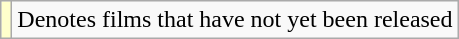<table class="wikitable">
<tr>
<td style="background:#ffc;"></td>
<td>Denotes films that have not yet been released</td>
</tr>
</table>
